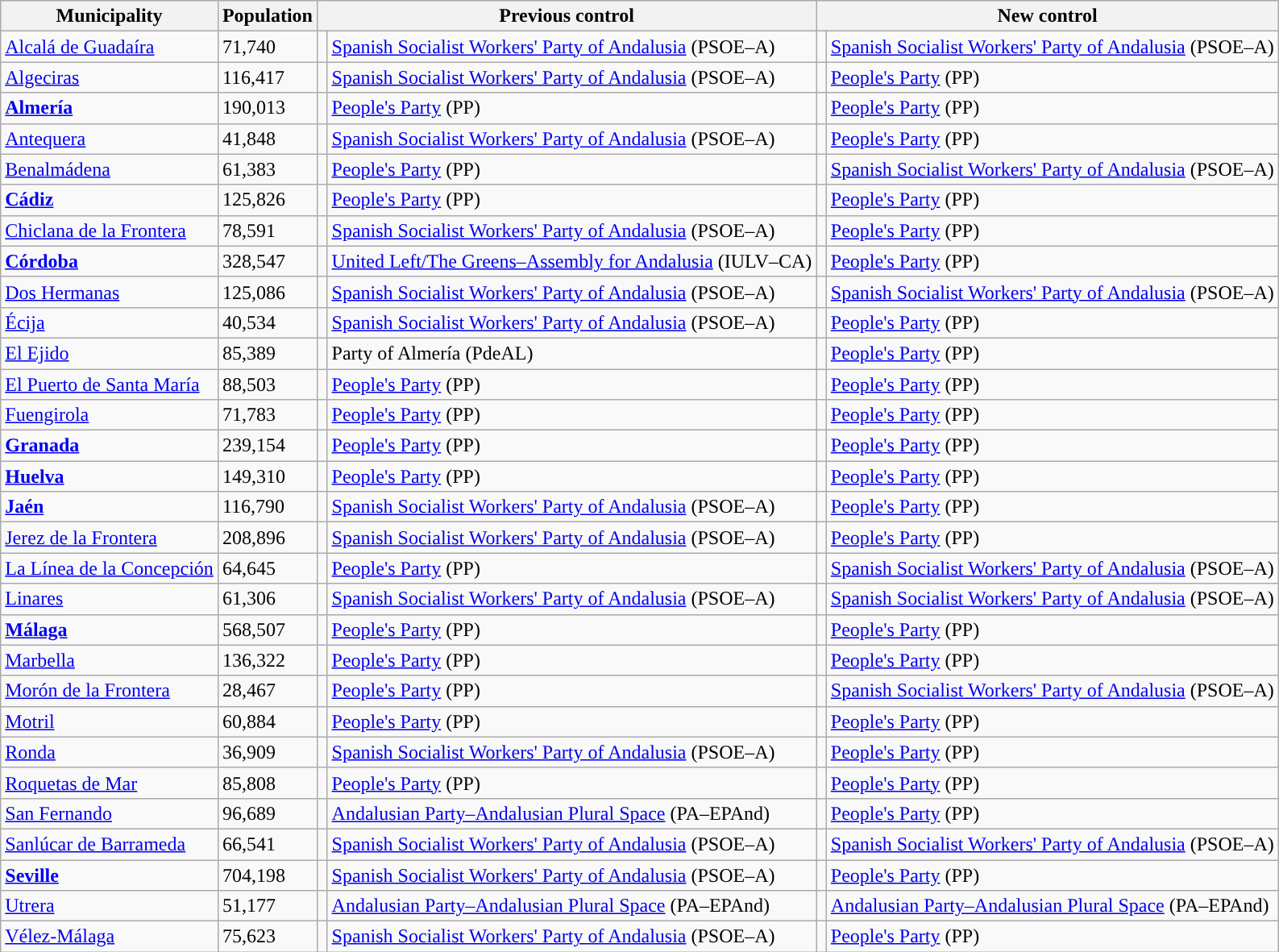<table class="wikitable sortable">
<tr>
<th>Municipality</th>
<th>Population</th>
<th colspan="2" style="width:375px;">Previous control</th>
<th colspan="2" style="width:375px;">New control</th>
</tr>
<tr>
<td><a href='#'>Alcalá de Guadaíra</a></td>
<td>71,740</td>
<td width="1" style="color:inherit;background:"></td>
<td><a href='#'>Spanish Socialist Workers' Party of Andalusia</a> (PSOE–A)</td>
<td width="1" style="color:inherit;background:"></td>
<td><a href='#'>Spanish Socialist Workers' Party of Andalusia</a> (PSOE–A)</td>
</tr>
<tr>
<td><a href='#'>Algeciras</a></td>
<td>116,417</td>
<td style="color:inherit;background:"></td>
<td><a href='#'>Spanish Socialist Workers' Party of Andalusia</a> (PSOE–A)</td>
<td style="color:inherit;background:"></td>
<td><a href='#'>People's Party</a> (PP)</td>
</tr>
<tr>
<td><strong><a href='#'>Almería</a></strong></td>
<td>190,013</td>
<td style="color:inherit;background:"></td>
<td><a href='#'>People's Party</a> (PP)</td>
<td style="color:inherit;background:"></td>
<td><a href='#'>People's Party</a> (PP)</td>
</tr>
<tr>
<td><a href='#'>Antequera</a></td>
<td>41,848</td>
<td style="color:inherit;background:"></td>
<td><a href='#'>Spanish Socialist Workers' Party of Andalusia</a> (PSOE–A)</td>
<td style="color:inherit;background:"></td>
<td><a href='#'>People's Party</a> (PP)</td>
</tr>
<tr>
<td><a href='#'>Benalmádena</a></td>
<td>61,383</td>
<td style="color:inherit;background:"></td>
<td><a href='#'>People's Party</a> (PP)</td>
<td style="color:inherit;background:"></td>
<td><a href='#'>Spanish Socialist Workers' Party of Andalusia</a> (PSOE–A) </td>
</tr>
<tr>
<td><strong><a href='#'>Cádiz</a></strong></td>
<td>125,826</td>
<td style="color:inherit;background:"></td>
<td><a href='#'>People's Party</a> (PP)</td>
<td style="color:inherit;background:"></td>
<td><a href='#'>People's Party</a> (PP)</td>
</tr>
<tr>
<td><a href='#'>Chiclana de la Frontera</a></td>
<td>78,591</td>
<td style="color:inherit;background:"></td>
<td><a href='#'>Spanish Socialist Workers' Party of Andalusia</a> (PSOE–A)</td>
<td style="color:inherit;background:"></td>
<td><a href='#'>People's Party</a> (PP)</td>
</tr>
<tr>
<td><strong><a href='#'>Córdoba</a></strong></td>
<td>328,547</td>
<td style="color:inherit;background:"></td>
<td><a href='#'>United Left/The Greens–Assembly for Andalusia</a> (IULV–CA)</td>
<td style="color:inherit;background:"></td>
<td><a href='#'>People's Party</a> (PP)</td>
</tr>
<tr>
<td><a href='#'>Dos Hermanas</a></td>
<td>125,086</td>
<td style="color:inherit;background:"></td>
<td><a href='#'>Spanish Socialist Workers' Party of Andalusia</a> (PSOE–A)</td>
<td style="color:inherit;background:"></td>
<td><a href='#'>Spanish Socialist Workers' Party of Andalusia</a> (PSOE–A)</td>
</tr>
<tr>
<td><a href='#'>Écija</a></td>
<td>40,534</td>
<td style="color:inherit;background:"></td>
<td><a href='#'>Spanish Socialist Workers' Party of Andalusia</a> (PSOE–A)</td>
<td style="color:inherit;background:"></td>
<td><a href='#'>People's Party</a> (PP)</td>
</tr>
<tr>
<td><a href='#'>El Ejido</a></td>
<td>85,389</td>
<td style="color:inherit;background:"></td>
<td>Party of Almería (PdeAL)</td>
<td style="color:inherit;background:"></td>
<td><a href='#'>People's Party</a> (PP)</td>
</tr>
<tr>
<td><a href='#'>El Puerto de Santa María</a></td>
<td>88,503</td>
<td style="color:inherit;background:"></td>
<td><a href='#'>People's Party</a> (PP)</td>
<td style="color:inherit;background:"></td>
<td><a href='#'>People's Party</a> (PP)</td>
</tr>
<tr>
<td><a href='#'>Fuengirola</a></td>
<td>71,783</td>
<td style="color:inherit;background:"></td>
<td><a href='#'>People's Party</a> (PP)</td>
<td style="color:inherit;background:"></td>
<td><a href='#'>People's Party</a> (PP)</td>
</tr>
<tr>
<td><strong><a href='#'>Granada</a></strong></td>
<td>239,154</td>
<td style="color:inherit;background:"></td>
<td><a href='#'>People's Party</a> (PP)</td>
<td style="color:inherit;background:"></td>
<td><a href='#'>People's Party</a> (PP)</td>
</tr>
<tr>
<td><strong><a href='#'>Huelva</a></strong></td>
<td>149,310</td>
<td style="color:inherit;background:"></td>
<td><a href='#'>People's Party</a> (PP)</td>
<td style="color:inherit;background:"></td>
<td><a href='#'>People's Party</a> (PP)</td>
</tr>
<tr>
<td><strong><a href='#'>Jaén</a></strong></td>
<td>116,790</td>
<td style="color:inherit;background:"></td>
<td><a href='#'>Spanish Socialist Workers' Party of Andalusia</a> (PSOE–A)</td>
<td style="color:inherit;background:"></td>
<td><a href='#'>People's Party</a> (PP)</td>
</tr>
<tr>
<td><a href='#'>Jerez de la Frontera</a></td>
<td>208,896</td>
<td style="color:inherit;background:"></td>
<td><a href='#'>Spanish Socialist Workers' Party of Andalusia</a> (PSOE–A)</td>
<td style="color:inherit;background:"></td>
<td><a href='#'>People's Party</a> (PP)</td>
</tr>
<tr>
<td><a href='#'>La Línea de la Concepción</a></td>
<td>64,645</td>
<td style="color:inherit;background:"></td>
<td><a href='#'>People's Party</a> (PP)</td>
<td style="color:inherit;background:"></td>
<td><a href='#'>Spanish Socialist Workers' Party of Andalusia</a> (PSOE–A)</td>
</tr>
<tr>
<td><a href='#'>Linares</a></td>
<td>61,306</td>
<td style="color:inherit;background:"></td>
<td><a href='#'>Spanish Socialist Workers' Party of Andalusia</a> (PSOE–A)</td>
<td style="color:inherit;background:"></td>
<td><a href='#'>Spanish Socialist Workers' Party of Andalusia</a> (PSOE–A)</td>
</tr>
<tr>
<td><strong><a href='#'>Málaga</a></strong></td>
<td>568,507</td>
<td style="color:inherit;background:"></td>
<td><a href='#'>People's Party</a> (PP)</td>
<td style="color:inherit;background:"></td>
<td><a href='#'>People's Party</a> (PP)</td>
</tr>
<tr>
<td><a href='#'>Marbella</a></td>
<td>136,322</td>
<td style="color:inherit;background:"></td>
<td><a href='#'>People's Party</a> (PP)</td>
<td style="color:inherit;background:"></td>
<td><a href='#'>People's Party</a> (PP)</td>
</tr>
<tr>
<td><a href='#'>Morón de la Frontera</a></td>
<td>28,467</td>
<td style="color:inherit;background:"></td>
<td><a href='#'>People's Party</a> (PP)</td>
<td style="color:inherit;background:"></td>
<td><a href='#'>Spanish Socialist Workers' Party of Andalusia</a> (PSOE–A)</td>
</tr>
<tr>
<td><a href='#'>Motril</a></td>
<td>60,884</td>
<td style="color:inherit;background:"></td>
<td><a href='#'>People's Party</a> (PP)</td>
<td style="color:inherit;background:"></td>
<td><a href='#'>People's Party</a> (PP)</td>
</tr>
<tr>
<td><a href='#'>Ronda</a></td>
<td>36,909</td>
<td style="color:inherit;background:"></td>
<td><a href='#'>Spanish Socialist Workers' Party of Andalusia</a> (PSOE–A)</td>
<td style="color:inherit;background:"></td>
<td><a href='#'>People's Party</a> (PP)</td>
</tr>
<tr>
<td><a href='#'>Roquetas de Mar</a></td>
<td>85,808</td>
<td style="color:inherit;background:"></td>
<td><a href='#'>People's Party</a> (PP)</td>
<td style="color:inherit;background:"></td>
<td><a href='#'>People's Party</a> (PP)</td>
</tr>
<tr>
<td><a href='#'>San Fernando</a></td>
<td>96,689</td>
<td style="color:inherit;background:"></td>
<td><a href='#'>Andalusian Party–Andalusian Plural Space</a> (PA–EPAnd)</td>
<td style="color:inherit;background:"></td>
<td><a href='#'>People's Party</a> (PP)</td>
</tr>
<tr>
<td><a href='#'>Sanlúcar de Barrameda</a></td>
<td>66,541</td>
<td style="color:inherit;background:"></td>
<td><a href='#'>Spanish Socialist Workers' Party of Andalusia</a> (PSOE–A)</td>
<td style="color:inherit;background:"></td>
<td><a href='#'>Spanish Socialist Workers' Party of Andalusia</a> (PSOE–A)</td>
</tr>
<tr>
<td><strong><a href='#'>Seville</a></strong></td>
<td>704,198</td>
<td style="color:inherit;background:"></td>
<td><a href='#'>Spanish Socialist Workers' Party of Andalusia</a> (PSOE–A)</td>
<td style="color:inherit;background:"></td>
<td><a href='#'>People's Party</a> (PP)</td>
</tr>
<tr>
<td><a href='#'>Utrera</a></td>
<td>51,177</td>
<td style="color:inherit;background:"></td>
<td><a href='#'>Andalusian Party–Andalusian Plural Space</a> (PA–EPAnd)</td>
<td style="color:inherit;background:"></td>
<td><a href='#'>Andalusian Party–Andalusian Plural Space</a> (PA–EPAnd)</td>
</tr>
<tr>
<td><a href='#'>Vélez-Málaga</a></td>
<td>75,623</td>
<td style="color:inherit;background:"></td>
<td><a href='#'>Spanish Socialist Workers' Party of Andalusia</a> (PSOE–A)</td>
<td style="color:inherit;background:"></td>
<td><a href='#'>People's Party</a> (PP)</td>
</tr>
</table>
